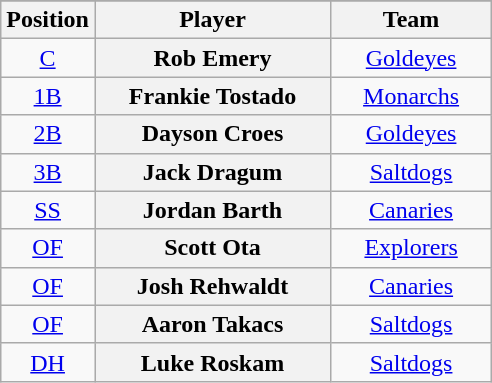<table class="wikitable sortable plainrowheaders" style="text-align:center;">
<tr>
</tr>
<tr>
<th scope="col">Position</th>
<th scope="col" style="width:150px;">Player</th>
<th scope="col" style="width:100px;">Team</th>
</tr>
<tr>
<td><a href='#'>C</a></td>
<th scope="row" style="text-align:center">Rob Emery</th>
<td><a href='#'>Goldeyes</a></td>
</tr>
<tr>
<td><a href='#'>1B</a></td>
<th scope="row" style="text-align:center">Frankie Tostado</th>
<td><a href='#'>Monarchs</a></td>
</tr>
<tr>
<td><a href='#'>2B</a></td>
<th scope="row" style="text-align:center">Dayson Croes</th>
<td><a href='#'>Goldeyes</a></td>
</tr>
<tr>
<td><a href='#'>3B</a></td>
<th scope="row" style="text-align:center">Jack Dragum</th>
<td><a href='#'>Saltdogs</a></td>
</tr>
<tr>
<td><a href='#'>SS</a></td>
<th scope="row" style="text-align:center">Jordan Barth</th>
<td><a href='#'>Canaries</a></td>
</tr>
<tr>
<td><a href='#'>OF</a></td>
<th scope="row" style="text-align:center">Scott Ota</th>
<td><a href='#'>Explorers</a></td>
</tr>
<tr>
<td><a href='#'>OF</a></td>
<th scope="row" style="text-align:center">Josh Rehwaldt</th>
<td><a href='#'>Canaries</a></td>
</tr>
<tr>
<td><a href='#'>OF</a></td>
<th scope="row" style="text-align:center">Aaron Takacs</th>
<td><a href='#'>Saltdogs</a></td>
</tr>
<tr>
<td><a href='#'>DH</a></td>
<th scope="row" style="text-align:center">Luke Roskam</th>
<td><a href='#'>Saltdogs</a></td>
</tr>
</table>
